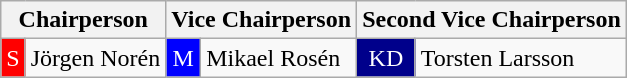<table class="wikitable">
<tr>
<th colspan="2">Chairperson</th>
<th colspan="2">Vice Chairperson</th>
<th colspan="2">Second Vice Chairperson</th>
</tr>
<tr>
<td bgcolor="red"  style="text-align: center; color: white">S</td>
<td>Jörgen Norén</td>
<td bgcolor="blue"  style="text-align: center; color: white">M</td>
<td>Mikael Rosén</td>
<td bgcolor="darkblue"  style="text-align: center; color: white">KD</td>
<td>Torsten Larsson</td>
</tr>
</table>
